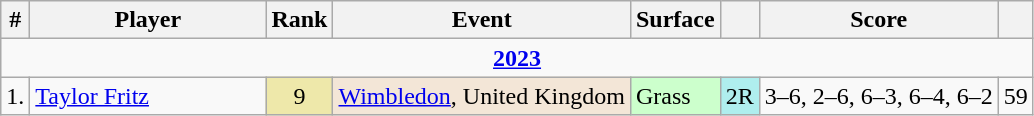<table class="wikitable sortable nowrap">
<tr>
<th>#</th>
<th width=150>Player</th>
<th>Rank</th>
<th>Event</th>
<th>Surface</th>
<th></th>
<th class=unsortable>Score</th>
<th></th>
</tr>
<tr>
<td colspan=8 style=text-align:center><strong><a href='#'>2023</a></strong></td>
</tr>
<tr>
<td>1.</td>
<td> <a href='#'>Taylor Fritz</a></td>
<td align=center bgcolor=eee8aa>9</td>
<td bgcolor=f3e6d7><a href='#'>Wimbledon</a>, United Kingdom</td>
<td bgcolor=ccffcc>Grass</td>
<td bgcolor=afeeee>2R</td>
<td>3–6, 2–6, 6–3, 6–4, 6–2</td>
<td align=center>59</td>
</tr>
</table>
